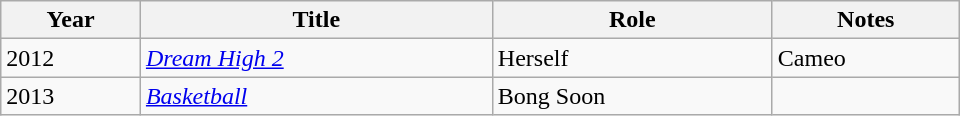<table class="wikitable" style="width:40em">
<tr>
<th>Year</th>
<th>Title</th>
<th>Role</th>
<th>Notes</th>
</tr>
<tr>
<td>2012</td>
<td><em><a href='#'>Dream High 2</a></em></td>
<td>Herself</td>
<td>Cameo</td>
</tr>
<tr>
<td>2013</td>
<td><a href='#'><em>Basketball</em></a></td>
<td>Bong Soon</td>
<td></td>
</tr>
</table>
